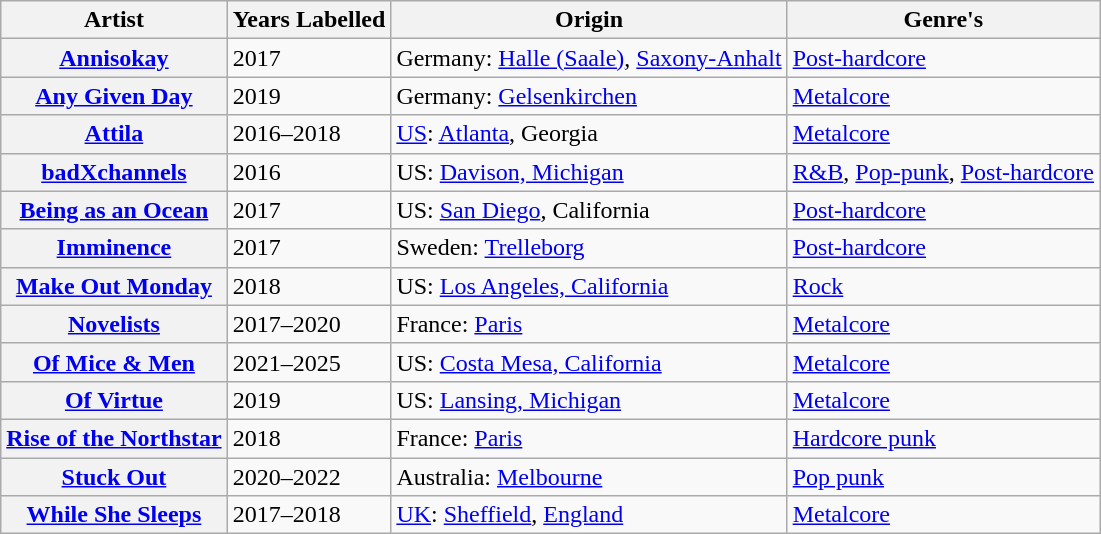<table class="wikitable plainrowheaders sortable">
<tr>
<th>Artist</th>
<th>Years Labelled</th>
<th>Origin</th>
<th>Genre's</th>
</tr>
<tr>
<th scope="row"><a href='#'>Annisokay</a></th>
<td>2017</td>
<td>Germany: <a href='#'>Halle (Saale)</a>, <a href='#'>Saxony-Anhalt</a></td>
<td><a href='#'>Post-hardcore</a></td>
</tr>
<tr>
<th scope="row"><a href='#'>Any Given Day</a></th>
<td>2019</td>
<td>Germany: <a href='#'>Gelsenkirchen</a></td>
<td><a href='#'>Metalcore</a></td>
</tr>
<tr>
<th scope="row"><a href='#'>Attila</a></th>
<td>2016–2018</td>
<td><a href='#'>US</a>: <a href='#'>Atlanta</a>, Georgia</td>
<td><a href='#'>Metalcore</a></td>
</tr>
<tr>
<th scope="row"><a href='#'>badXchannels</a></th>
<td>2016</td>
<td>US: <a href='#'>Davison, Michigan</a></td>
<td><a href='#'>R&B</a>, <a href='#'>Pop-punk</a>, <a href='#'>Post-hardcore</a></td>
</tr>
<tr>
<th scope="row"><a href='#'>Being as an Ocean</a></th>
<td>2017</td>
<td>US: <a href='#'>San Diego</a>, California</td>
<td><a href='#'>Post-hardcore</a></td>
</tr>
<tr>
<th scope="row"><a href='#'>Imminence</a></th>
<td>2017</td>
<td>Sweden: <a href='#'>Trelleborg</a></td>
<td><a href='#'>Post-hardcore</a></td>
</tr>
<tr>
<th scope="row"><a href='#'>Make Out Monday</a></th>
<td>2018</td>
<td>US: <a href='#'>Los Angeles, California</a></td>
<td><a href='#'>Rock</a></td>
</tr>
<tr>
<th scope="row"><a href='#'>Novelists</a></th>
<td>2017–2020</td>
<td>France: <a href='#'>Paris</a></td>
<td><a href='#'>Metalcore</a></td>
</tr>
<tr>
<th scope="row"><a href='#'>Of Mice & Men</a></th>
<td>2021–2025</td>
<td>US: <a href='#'>Costa Mesa, California</a></td>
<td><a href='#'>Metalcore</a></td>
</tr>
<tr>
<th scope="row"><a href='#'>Of Virtue</a></th>
<td>2019</td>
<td>US: <a href='#'>Lansing, Michigan</a></td>
<td><a href='#'>Metalcore</a></td>
</tr>
<tr>
<th scope="row"><a href='#'>Rise of the Northstar</a></th>
<td>2018</td>
<td>France: <a href='#'>Paris</a></td>
<td><a href='#'>Hardcore punk</a></td>
</tr>
<tr>
<th scope="row"><a href='#'>Stuck Out</a></th>
<td>2020–2022</td>
<td>Australia: <a href='#'>Melbourne</a></td>
<td><a href='#'>Pop punk</a></td>
</tr>
<tr>
<th scope="row"><a href='#'>While She Sleeps</a></th>
<td>2017–2018</td>
<td><a href='#'>UK</a>: <a href='#'>Sheffield</a>, <a href='#'>England</a></td>
<td><a href='#'>Metalcore</a></td>
</tr>
</table>
